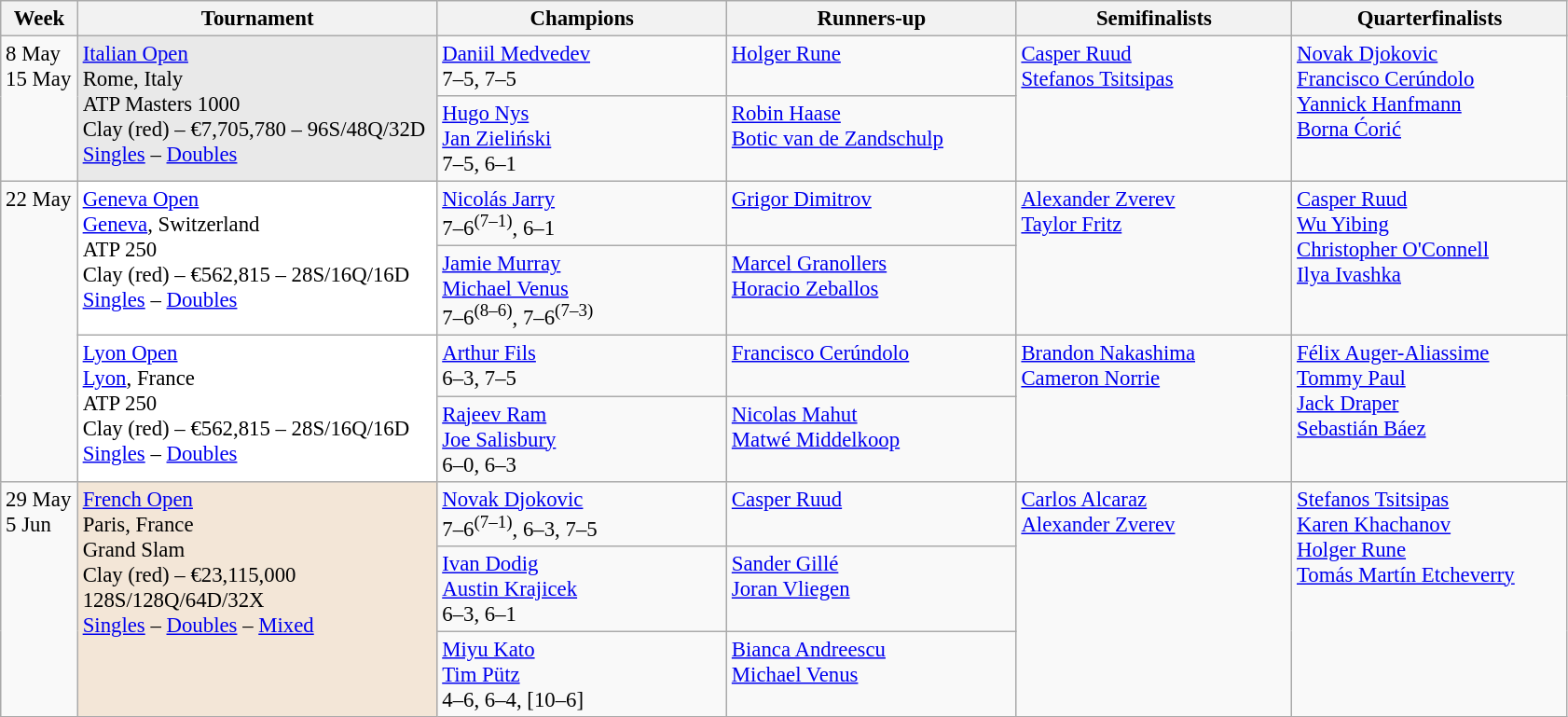<table class=wikitable style=font-size:95%>
<tr>
<th style="width:48px;">Week</th>
<th style="width:250px;">Tournament</th>
<th style="width:200px;">Champions</th>
<th style="width:200px;">Runners-up</th>
<th style="width:190px;">Semifinalists</th>
<th style="width:190px;">Quarterfinalists</th>
</tr>
<tr valign="top">
<td rowspan=2>8 May <br>15 May</td>
<td style="background:#e9e9e9;" rowspan="2"><a href='#'>Italian Open</a><br> Rome, Italy<br>ATP Masters 1000 <br>Clay (red) – €7,705,780 – 96S/48Q/32D <br><a href='#'>Singles</a> – <a href='#'>Doubles</a></td>
<td> <a href='#'>Daniil Medvedev</a> <br> 7–5, 7–5</td>
<td> <a href='#'>Holger Rune</a></td>
<td rowspan="2"> <a href='#'>Casper Ruud</a>  <br> <a href='#'>Stefanos Tsitsipas</a></td>
<td rowspan="2"> <a href='#'>Novak Djokovic</a> <br>  <a href='#'>Francisco Cerúndolo</a> <br>  <a href='#'>Yannick Hanfmann</a> <br>  <a href='#'>Borna Ćorić</a></td>
</tr>
<tr valign=top>
<td> <a href='#'>Hugo Nys</a> <br>  <a href='#'>Jan Zieliński</a> <br> 7–5, 6–1</td>
<td> <a href='#'>Robin Haase</a> <br>  <a href='#'>Botic van de Zandschulp</a></td>
</tr>
<tr valign="top">
<td rowspan=4>22 May</td>
<td style="background:#fff;" rowspan=2><a href='#'>Geneva Open</a><br><a href='#'>Geneva</a>, Switzerland<br>ATP 250 <br>Clay (red) – €562,815 – 28S/16Q/16D <br><a href='#'>Singles</a> – <a href='#'>Doubles</a></td>
<td> <a href='#'>Nicolás Jarry</a> <br> 7–6<sup>(7–1)</sup>, 6–1</td>
<td> <a href='#'>Grigor Dimitrov</a></td>
<td rowspan=2> <a href='#'>Alexander Zverev</a> <br>  <a href='#'>Taylor Fritz</a></td>
<td rowspan=2> <a href='#'>Casper Ruud</a> <br>  <a href='#'>Wu Yibing</a> <br>  <a href='#'>Christopher O'Connell</a> <br>  <a href='#'>Ilya Ivashka</a></td>
</tr>
<tr valign="top">
<td> <a href='#'>Jamie Murray</a> <br>  <a href='#'>Michael Venus</a> <br> 7–6<sup>(8–6)</sup>, 7–6<sup>(7–3)</sup></td>
<td> <a href='#'>Marcel Granollers</a> <br>  <a href='#'>Horacio Zeballos</a></td>
</tr>
<tr valign="top">
<td style="background:#fff;" rowspan=2><a href='#'>Lyon Open</a><br><a href='#'>Lyon</a>, France<br>ATP 250 <br>Clay (red) – €562,815 – 28S/16Q/16D <br><a href='#'>Singles</a> – <a href='#'>Doubles</a></td>
<td> <a href='#'>Arthur Fils</a> <br> 6–3, 7–5</td>
<td> <a href='#'>Francisco Cerúndolo</a></td>
<td rowspan=2> <a href='#'>Brandon Nakashima</a> <br>  <a href='#'>Cameron Norrie</a></td>
<td rowspan=2> <a href='#'>Félix Auger-Aliassime</a> <br>  <a href='#'>Tommy Paul</a> <br>  <a href='#'>Jack Draper</a> <br>  <a href='#'>Sebastián Báez</a></td>
</tr>
<tr valign="top">
<td> <a href='#'>Rajeev Ram</a> <br>  <a href='#'>Joe Salisbury</a> <br> 6–0, 6–3</td>
<td> <a href='#'>Nicolas Mahut</a> <br>  <a href='#'>Matwé Middelkoop</a></td>
</tr>
<tr valign="top">
<td rowspan=4>29 May<br>5 Jun</td>
<td style="background:#f3e6d7;" rowspan=3><a href='#'>French Open</a><br>Paris, France <br> Grand Slam <br>Clay (red) – €23,115,000 <br> 128S/128Q/64D/32X<br><a href='#'>Singles</a> – <a href='#'>Doubles</a> – <a href='#'>Mixed</a></td>
<td> <a href='#'>Novak Djokovic</a> <br> 7–6<sup>(7–1)</sup>, 6–3, 7–5</td>
<td> <a href='#'>Casper Ruud</a></td>
<td rowspan=3> <a href='#'>Carlos Alcaraz</a> <br>  <a href='#'>Alexander Zverev</a></td>
<td rowspan=3> <a href='#'>Stefanos Tsitsipas</a> <br>  <a href='#'>Karen Khachanov</a> <br>  <a href='#'>Holger Rune</a> <br>  <a href='#'>Tomás Martín Etcheverry</a></td>
</tr>
<tr valign="top">
<td> <a href='#'>Ivan Dodig</a> <br>  <a href='#'>Austin Krajicek</a> <br> 6–3, 6–1</td>
<td> <a href='#'>Sander Gillé</a><br> <a href='#'>Joran Vliegen</a></td>
</tr>
<tr valign=top>
<td> <a href='#'>Miyu Kato</a> <br>  <a href='#'>Tim Pütz</a> <br> 4–6, 6–4, [10–6]</td>
<td> <a href='#'>Bianca Andreescu</a> <br>  <a href='#'>Michael Venus</a></td>
</tr>
</table>
